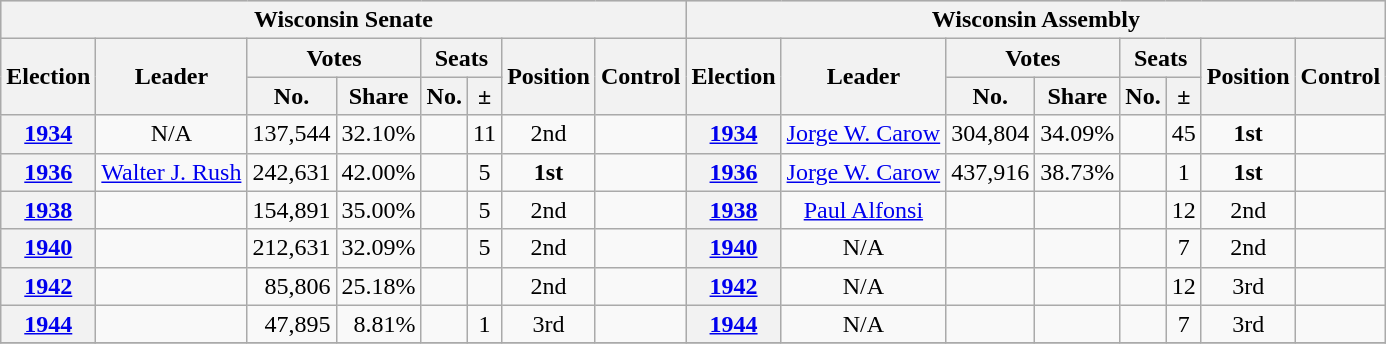<table class="sortable wikitable" style="text-align:center">
<tr style="background:lightgrey;">
<th colspan="8">Wisconsin Senate</th>
<th colspan="8">Wisconsin Assembly</th>
</tr>
<tr>
<th rowspan=2>Election</th>
<th rowspan=2>Leader</th>
<th colspan=2>Votes</th>
<th colspan=2>Seats</th>
<th rowspan=2>Position</th>
<th rowspan=2>Control</th>
<th rowspan=2>Election</th>
<th rowspan=2>Leader</th>
<th colspan=2>Votes</th>
<th colspan=2>Seats</th>
<th rowspan=2>Position</th>
<th rowspan=2>Control</th>
</tr>
<tr>
<th>No.</th>
<th>Share</th>
<th>No.</th>
<th>±</th>
<th>No.</th>
<th>Share</th>
<th>No.</th>
<th>±</th>
</tr>
<tr>
<th><a href='#'>1934</a></th>
<td>N/A</td>
<td style="text-align:right;">137,544</td>
<td style="text-align:right;">32.10%</td>
<td style="text-align:center;"></td>
<td> 11</td>
<td>2nd</td>
<td></td>
<th><a href='#'>1934</a></th>
<td><a href='#'>Jorge W. Carow</a></td>
<td style="text-align:right;">304,804</td>
<td style="text-align:right;">34.09%</td>
<td style="text-align:center;"></td>
<td> 45</td>
<td><strong>1st</strong></td>
<td></td>
</tr>
<tr>
<th><a href='#'>1936</a></th>
<td><a href='#'>Walter J. Rush</a></td>
<td style="text-align:right;">242,631</td>
<td style="text-align:right;">42.00%</td>
<td style="text-align:center;"></td>
<td> 5</td>
<td><strong>1st</strong></td>
<td></td>
<th><a href='#'>1936</a></th>
<td><a href='#'>Jorge W. Carow</a></td>
<td style="text-align:right;">437,916</td>
<td style="text-align:right;">38.73%</td>
<td style="text-align:center;"></td>
<td> 1</td>
<td><strong>1st</strong></td>
<td></td>
</tr>
<tr>
<th><a href='#'>1938</a></th>
<td></td>
<td style="text-align:right;">154,891</td>
<td style="text-align:right;">35.00%</td>
<td style="text-align:center;"></td>
<td> 5</td>
<td>2nd</td>
<td></td>
<th><a href='#'>1938</a></th>
<td><a href='#'>Paul Alfonsi</a></td>
<td style="text-align:right;"></td>
<td style="text-align:right;"></td>
<td style="text-align:center;"></td>
<td> 12</td>
<td>2nd</td>
<td></td>
</tr>
<tr>
<th><a href='#'>1940</a></th>
<td></td>
<td style="text-align:right;">212,631</td>
<td style="text-align:right;">32.09%</td>
<td style="text-align:center;"></td>
<td> 5</td>
<td>2nd</td>
<td></td>
<th><a href='#'>1940</a></th>
<td>N/A</td>
<td style="text-align:right;"></td>
<td style="text-align:right;"></td>
<td style="text-align:center;"></td>
<td> 7</td>
<td>2nd</td>
<td></td>
</tr>
<tr>
<th><a href='#'>1942</a></th>
<td></td>
<td style="text-align:right;">85,806</td>
<td style="text-align:right;">25.18%</td>
<td style="text-align:center;"></td>
<td></td>
<td>2nd</td>
<td></td>
<th><a href='#'>1942</a></th>
<td>N/A</td>
<td style="text-align:right;"></td>
<td style="text-align:right;"></td>
<td style="text-align:center;"></td>
<td> 12</td>
<td>3rd</td>
<td></td>
</tr>
<tr>
<th><a href='#'>1944</a></th>
<td></td>
<td style="text-align:right;">47,895</td>
<td style="text-align:right;">8.81%</td>
<td style="text-align:center;"></td>
<td> 1</td>
<td>3rd</td>
<td></td>
<th><a href='#'>1944</a></th>
<td>N/A</td>
<td style="text-align:right;"></td>
<td style="text-align:right;"></td>
<td style="text-align:center;"></td>
<td> 7</td>
<td>3rd</td>
<td></td>
</tr>
<tr>
</tr>
</table>
